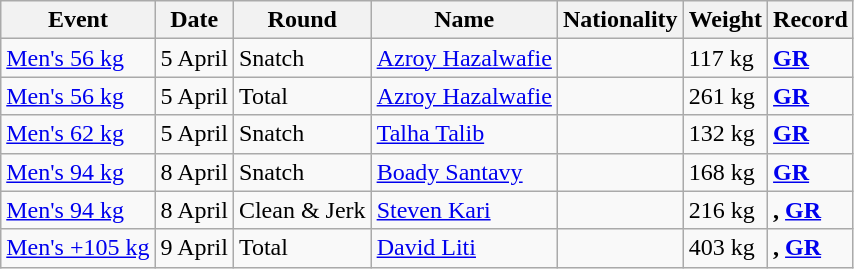<table class="wikitable">
<tr>
<th>Event</th>
<th>Date</th>
<th>Round</th>
<th>Name</th>
<th>Nationality</th>
<th>Weight</th>
<th>Record</th>
</tr>
<tr>
<td><a href='#'>Men's 56 kg</a></td>
<td>5 April</td>
<td>Snatch</td>
<td><a href='#'>Azroy Hazalwafie</a></td>
<td></td>
<td>117 kg</td>
<td><strong><a href='#'>GR</a></strong></td>
</tr>
<tr>
<td><a href='#'>Men's 56 kg</a></td>
<td>5 April</td>
<td>Total</td>
<td><a href='#'>Azroy Hazalwafie</a></td>
<td></td>
<td>261 kg</td>
<td><strong><a href='#'>GR</a></strong></td>
</tr>
<tr>
<td><a href='#'>Men's 62 kg</a></td>
<td>5 April</td>
<td>Snatch</td>
<td><a href='#'>Talha Talib</a></td>
<td></td>
<td>132 kg</td>
<td><strong><a href='#'>GR</a></strong></td>
</tr>
<tr>
<td><a href='#'>Men's 94 kg</a></td>
<td>8 April</td>
<td>Snatch</td>
<td><a href='#'>Boady Santavy</a></td>
<td></td>
<td>168 kg</td>
<td><strong><a href='#'>GR</a></strong></td>
</tr>
<tr>
<td><a href='#'>Men's 94 kg</a></td>
<td>8 April</td>
<td>Clean & Jerk</td>
<td><a href='#'>Steven Kari</a></td>
<td></td>
<td>216 kg</td>
<td><strong>, <a href='#'>GR</a></strong></td>
</tr>
<tr>
<td><a href='#'>Men's +105 kg</a></td>
<td>9 April</td>
<td>Total</td>
<td><a href='#'>David Liti</a></td>
<td></td>
<td>403 kg</td>
<td><strong>, <a href='#'>GR</a></strong></td>
</tr>
</table>
